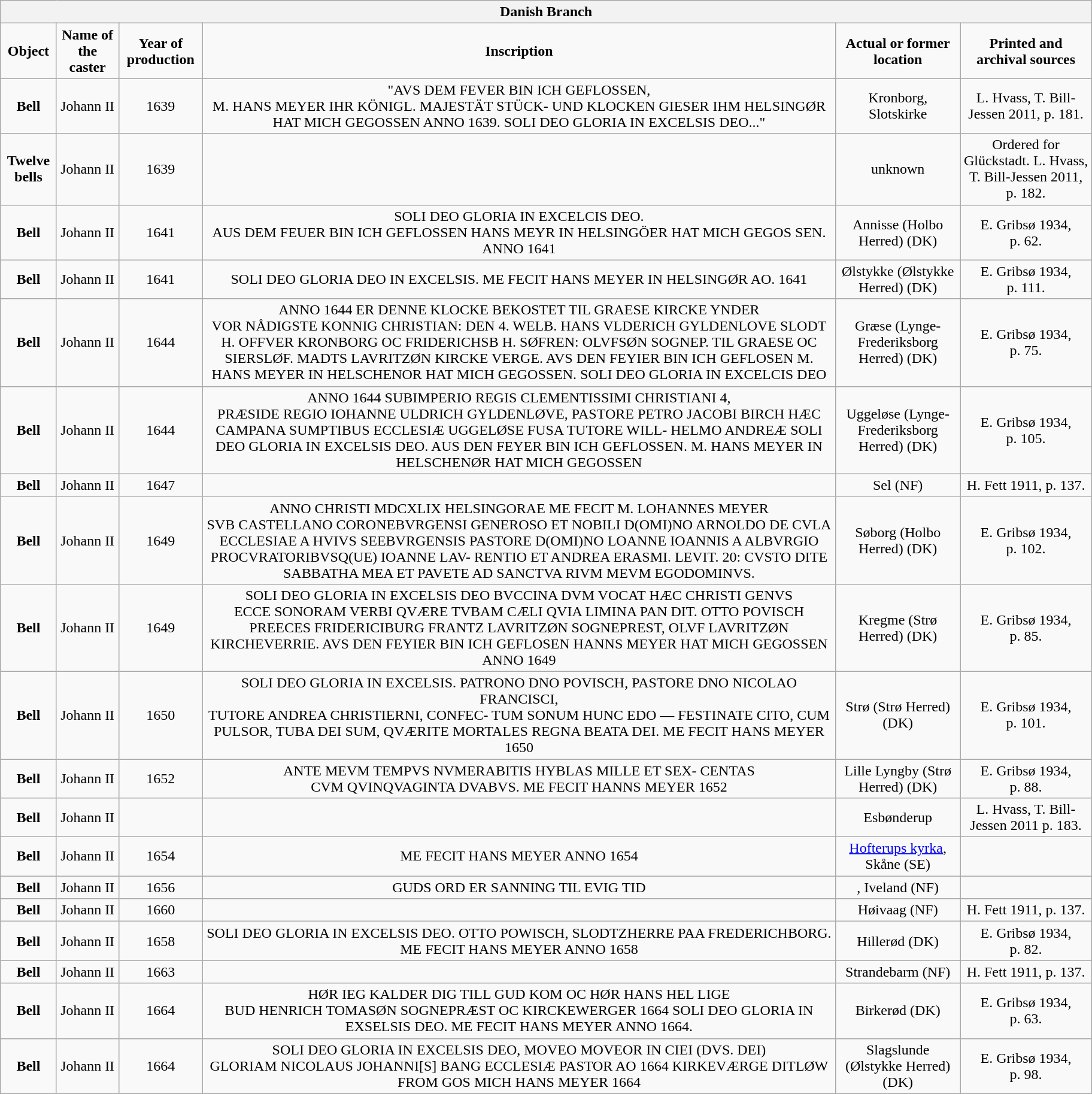<table class="wikitable" style="margin-left: 2em;">
<tr>
<th colspan="8" align="center">Danish Branch</th>
</tr>
<tr>
<td align="center"><strong>Object</strong></td>
<td align="center"><strong>Name of the caster</strong></td>
<td align="center"><strong>Year of production</strong></td>
<td align="center"><strong>Inscription</strong></td>
<td align="center"><strong>Actual or former location</strong></td>
<td align="center"><strong>Printed and archival sources</strong></td>
</tr>
<tr>
<td align="center"><strong>Bell</strong></td>
<td align="center">Johann II</td>
<td align="center">1639</td>
<td align="center">"AVS DEM FEVER BIN ICH GEFLOSSEN,<br>M. HANS MEYER IHR KÖNIGL. MAJESTÄT STÜCK- UND KLOCKEN GIESER IHM HELSINGØR HAT MICH GEGOSSEN ANNO 1639. 
SOLI DEO GLORIA IN EXCELSIS DEO..."</td>
<td align="center">Kronborg, Slotskirke</td>
<td align="center">L. Hvass, T. Bill-Jessen 2011, p. 181.</td>
</tr>
<tr>
<td align="center"><strong>Twelve bells</strong></td>
<td align="center">Johann II</td>
<td align="center">1639</td>
<td align="center"></td>
<td align="center">unknown</td>
<td align="center">Ordered for Glückstadt. L. Hvass, T. Bill-Jessen 2011, p. 182.</td>
</tr>
<tr>
<td align="center"><strong>Bell</strong></td>
<td align="center">Johann II</td>
<td align="center">1641</td>
<td align="center">SOLI DEO GLORIA IN EXCELCIS DEO.<br>AUS DEM FEUER BIN ICH GEFLOSSEN HANS MEYR IN HELSINGÖER HAT MICH GEGOS SEN. ANNO 1641</td>
<td align="center">Annisse (Holbo Herred) (DK)</td>
<td align="center">E. Gribsø 1934, p. 62.</td>
</tr>
<tr>
<td align="center"><strong>Bell</strong></td>
<td align="center">Johann II</td>
<td align="center">1641</td>
<td align="center">SOLI DEO GLORIA DEO IN EXCELSIS. ME FECIT HANS MEYER IN HELSINGØR AO. 1641</td>
<td align="center">Ølstykke (Ølstykke Herred) (DK)</td>
<td align="center">E. Gribsø 1934, p. 111.</td>
</tr>
<tr>
<td align="center"><strong>Bell</strong></td>
<td align="center">Johann II</td>
<td align="center">1644</td>
<td align="center">ANNO 1644 ER DENNE KLOCKE BEKOSTET TIL GRAESE KIRCKE YNDER<br>VOR NÅDIGSTE KONNIG CHRISTIAN: DEN 4. WELB. HANS VLDERICH GYLDENLOVE SLODT H. 
OFFVER KRONBORG OC FRIDERICHSB H. SØFREN: OLVFSØN SOGNEP. 
TIL GRAESE OC SIERSLØF. MADTS LAVRITZØN KIRCKE VERGE. 
AVS DEN FEYIER BIN ICH GEFLOSEN 
M. HANS MEYER IN HELSCHENOR HAT MICH GEGOSSEN. 
SOLI DEO GLORIA IN EXCELCIS DEO</td>
<td align="center">Græse (Lynge-Frederiksborg Herred) (DK)</td>
<td align="center">E. Gribsø 1934, p. 75.</td>
</tr>
<tr>
<td align="center"><strong>Bell</strong></td>
<td align="center">Johann II</td>
<td align="center">1644</td>
<td align="center">ANNO 1644 SUBIMPERIO REGIS CLEMENTISSIMI CHRISTIANI 4,<br>PRÆSIDE REGIO IOHANNE ULDRICH GYLDENLØVE, PASTORE PETRO JACOBI BIRCH 
HÆC CAMPANA SUMPTIBUS ECCLESIÆ UGGELØSE FUSA TUTORE WILL- HELMO ANDREÆ 
SOLI DEO GLORIA IN EXCELSIS DEO. 
AUS DEN FEYER BIN ICH GEFLOSSEN. 
M. HANS MEYER IN HELSCHENØR HAT MICH GEGOSSEN</td>
<td align="center">Uggeløse (Lynge-Frederiksborg Herred) (DK)</td>
<td align="center">E. Gribsø 1934, p. 105.</td>
</tr>
<tr>
<td align="center"><strong>Bell</strong></td>
<td align="center">Johann II</td>
<td align="center">1647</td>
<td align="center"></td>
<td align="center">Sel (NF)</td>
<td align="center">H. Fett 1911, p. 137.</td>
</tr>
<tr>
<td align="center"><strong>Bell</strong></td>
<td align="center">Johann II</td>
<td align="center">1649</td>
<td align="center">ANNO CHRISTI MDCXLIX HELSINGORAE ME FECIT M. LOHANNES MEYER<br>SVB CASTELLANO CORONEBVRGENSI GENEROSO ET NOBILI D(OMI)NO ARNOLDO DE CVLA 
ECCLESIAE A HVIVS SEEBVRGENSIS PASTORE D(OMI)NO LOANNE IOANNIS A ALBVRGIO 
PROCVRATORIBVSQ(UE) IOANNE LAV- RENTIO ET ANDREA ERASMI. 
LEVIT. 20: CVSTO DITE SABBATHA MEA ET PAVETE 
AD SANCTVA RIVM MEVM EGODOMINVS.</td>
<td align="center">Søborg (Holbo Herred) (DK)</td>
<td align="center">E. Gribsø 1934, p. 102.</td>
</tr>
<tr>
<td align="center"><strong>Bell</strong></td>
<td align="center">Johann II</td>
<td align="center">1649</td>
<td align="center">SOLI DEO GLORIA IN EXCELSIS DEO BVCCINA DVM VOCAT HÆC CHRISTI GENVS<br>ECCE SONORAM VERBI QVÆRE TVBAM CÆLI QVIA LIMINA PAN DIT. OTTO POVISCH PREECES 
FRIDERICIBURG FRANTZ LAVRITZØN SOGNEPREST, OLVF LAVRITZØN KIRCHEVERRIE. 
AVS DEN FEYIER BIN ICH GEFLOSEN HANNS MEYER HAT MICH GEGOSSEN ANNO 1649</td>
<td align="center">Kregme (Strø Herred) (DK)</td>
<td align="center">E. Gribsø 1934, p. 85.</td>
</tr>
<tr>
<td align="center"><strong>Bell</strong></td>
<td align="center">Johann II</td>
<td align="center">1650</td>
<td align="center">SOLI DEO GLORIA IN EXCELSIS. PATRONO DNO POVISCH, PASTORE DNO NICOLAO FRANCISCI,<br>TUTORE ANDREA CHRISTIERNI, CONFEC- TUM SONUM HUNC EDO — FESTINATE CITO, CUM PULSOR, 
TUBA DEI SUM, QVÆRITE MORTALES REGNA BEATA DEI. ME FECIT HANS MEYER 1650</td>
<td align="center">Strø (Strø Herred) (DK)</td>
<td align="center">E. Gribsø 1934, p. 101.</td>
</tr>
<tr>
<td align="center"><strong>Bell</strong></td>
<td align="center">Johann II</td>
<td align="center">1652</td>
<td align="center">ANTE MEVM TEMPVS NVMERABITIS HYBLAS MILLE ET SEX- CENTAS<br>CVM QVINQVAGINTA DVABVS. ME FECIT HANNS MEYER 1652</td>
<td align="center">Lille Lyngby (Strø Herred) (DK)</td>
<td align="center">E. Gribsø 1934, p. 88.</td>
</tr>
<tr>
<td align="center"><strong>Bell</strong></td>
<td align="center">Johann II</td>
<td align="center"></td>
<td align="center"></td>
<td align="center">Esbønderup</td>
<td align="center">L. Hvass, T. Bill-Jessen 2011 p. 183.</td>
</tr>
<tr>
<td align="center"><strong>Bell</strong></td>
<td align="center">Johann II</td>
<td align="center">1654</td>
<td align="center">ME FECIT HANS MEYER ANNO 1654</td>
<td align="center"><a href='#'>Hofterups kyrka</a>, Skåne (SE)</td>
<td align="center"></td>
</tr>
<tr>
<td align="center"><strong>Bell</strong></td>
<td align="center">Johann II</td>
<td align="center">1656</td>
<td align="center">GUDS ORD ER SANNING TIL EVIG TID</td>
<td align="center">, Iveland (NF)</td>
<td align="center"></td>
</tr>
<tr>
<td align="center"><strong>Bell</strong></td>
<td align="center">Johann II</td>
<td align="center">1660</td>
<td align="center"></td>
<td align="center">Høivaag (NF)</td>
<td align="center">H. Fett 1911, p. 137.</td>
</tr>
<tr>
<td align="center"><strong>Bell</strong></td>
<td align="center">Johann II</td>
<td align="center">1658</td>
<td align="center">SOLI DEO GLORIA IN EXCELSIS DEO. OTTO POWISCH, SLODTZHERRE PAA FREDERICHBORG.<br>ME FECIT HANS MEYER ANNO 1658</td>
<td align="center">Hillerød (DK)</td>
<td align="center">E. Gribsø 1934, p. 82.</td>
</tr>
<tr>
<td align="center"><strong>Bell</strong></td>
<td align="center">Johann II</td>
<td align="center">1663</td>
<td align="center"></td>
<td align="center">Strandebarm (NF)</td>
<td align="center">H. Fett 1911, p. 137.</td>
</tr>
<tr>
<td align="center"><strong>Bell</strong></td>
<td align="center">Johann II</td>
<td align="center">1664</td>
<td align="center">HØR IEG KALDER DIG TILL GUD KOM OC HØR HANS HEL LIGE<br>BUD HENRICH TOMASØN SOGNEPRÆST OC KIRCKEWERGER 
1664 SOLI DEO GLORIA IN EXSELSIS DEO. ME FECIT HANS MEYER ANNO 1664.</td>
<td align="center">Birkerød (DK)</td>
<td align="center">E. Gribsø 1934, p. 63.</td>
</tr>
<tr>
<td align="center"><strong>Bell</strong></td>
<td align="center">Johann II</td>
<td align="center">1664</td>
<td align="center">SOLI DEO GLORIA IN EXCELSIS DEO, MOVEO MOVEOR IN CIEI (DVS. DEI)<br>GLORIAM NICOLAUS JOHANNI[S] BANG ECCLESIÆ PASTOR AO 1664 KIRKEVÆRGE 
DITLØW FROM GOS MICH HANS MEYER 1664</td>
<td align="center">Slagslunde (Ølstykke Herred) (DK)</td>
<td align="center">E. Gribsø 1934, p. 98.</td>
</tr>
</table>
